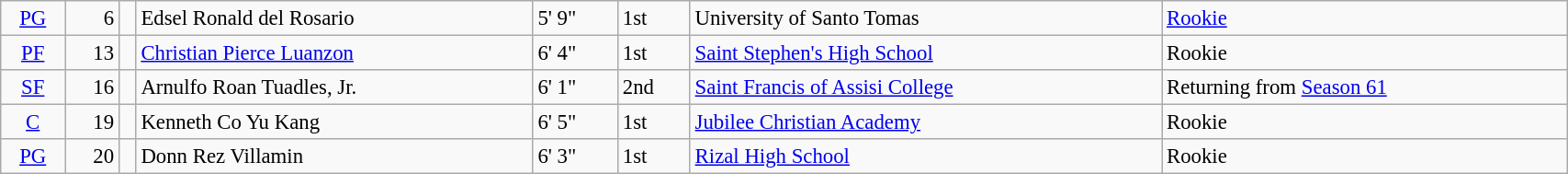<table class=wikitable width=90% style=font-size:95%>
<tr>
<td align=center><a href='#'>PG</a></td>
<td align=right>6</td>
<td></td>
<td>Edsel Ronald del Rosario</td>
<td>5' 9"</td>
<td>1st</td>
<td>University of Santo Tomas</td>
<td><a href='#'>Rookie</a></td>
</tr>
<tr>
<td align=center><a href='#'>PF</a></td>
<td align=right>13</td>
<td></td>
<td><a href='#'>Christian Pierce Luanzon</a></td>
<td>6' 4"</td>
<td>1st</td>
<td><a href='#'>Saint Stephen's High School</a></td>
<td>Rookie</td>
</tr>
<tr>
<td align=center><a href='#'>SF</a></td>
<td align=right>16</td>
<td></td>
<td>Arnulfo Roan Tuadles, Jr.</td>
<td>6' 1"</td>
<td>2nd</td>
<td><a href='#'>Saint Francis of Assisi College</a></td>
<td>Returning from <a href='#'>Season 61</a></td>
</tr>
<tr>
<td align=center><a href='#'>C</a></td>
<td align=right>19</td>
<td></td>
<td>Kenneth Co Yu Kang</td>
<td>6' 5"</td>
<td>1st</td>
<td><a href='#'>Jubilee Christian Academy</a></td>
<td>Rookie</td>
</tr>
<tr>
<td align=center><a href='#'>PG</a></td>
<td align=right>20</td>
<td></td>
<td>Donn Rez Villamin</td>
<td>6' 3"</td>
<td>1st</td>
<td><a href='#'>Rizal High School</a></td>
<td>Rookie</td>
</tr>
</table>
